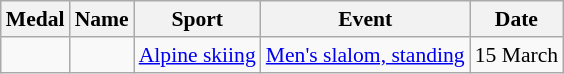<table class="wikitable sortable" style="font-size:90%">
<tr>
<th>Medal</th>
<th>Name</th>
<th>Sport</th>
<th>Event</th>
<th>Date</th>
</tr>
<tr>
<td></td>
<td></td>
<td><a href='#'>Alpine skiing</a></td>
<td><a href='#'>Men's slalom, standing</a></td>
<td>15 March</td>
</tr>
</table>
